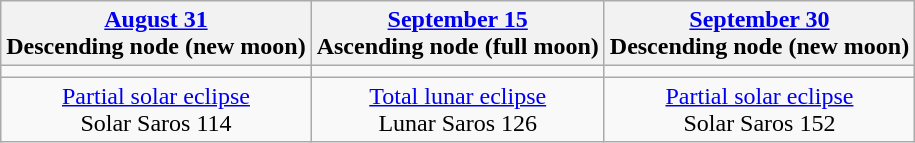<table class="wikitable">
<tr>
<th><a href='#'>August 31</a><br>Descending node (new moon)</th>
<th><a href='#'>September 15</a><br>Ascending node (full moon)</th>
<th><a href='#'>September 30</a><br>Descending node (new moon)</th>
</tr>
<tr>
<td></td>
<td></td>
<td></td>
</tr>
<tr align=center>
<td><a href='#'>Partial solar eclipse</a><br>Solar Saros 114</td>
<td><a href='#'>Total lunar eclipse</a><br>Lunar Saros 126</td>
<td><a href='#'>Partial solar eclipse</a><br>Solar Saros 152</td>
</tr>
</table>
